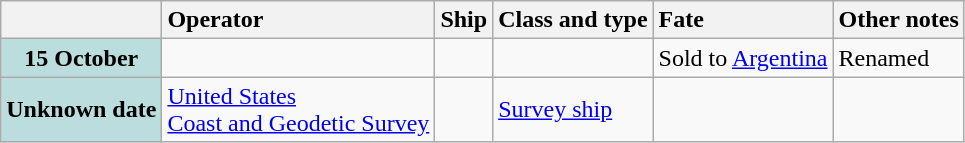<table class="wikitable">
<tr>
<th></th>
<th style="text-align: left;">Operator</th>
<th style="text-align: left;">Ship</th>
<th style="text-align: left;">Class and type</th>
<th style="text-align: left;">Fate</th>
<th style="text-align: left;">Other notes</th>
</tr>
<tr>
<th style="background: #bbdddd;">15 October</th>
<td></td>
<td><strong></strong></td>
<td></td>
<td>Sold to <a href='#'>Argentina</a></td>
<td>Renamed </td>
</tr>
<tr>
<th style="background: #bbdddd;">Unknown date</th>
<td>  <a href='#'>United States<br>Coast and Geodetic Survey</a></td>
<td><strong></strong></td>
<td><a href='#'>Survey ship</a></td>
<td></td>
<td></td>
</tr>
</table>
